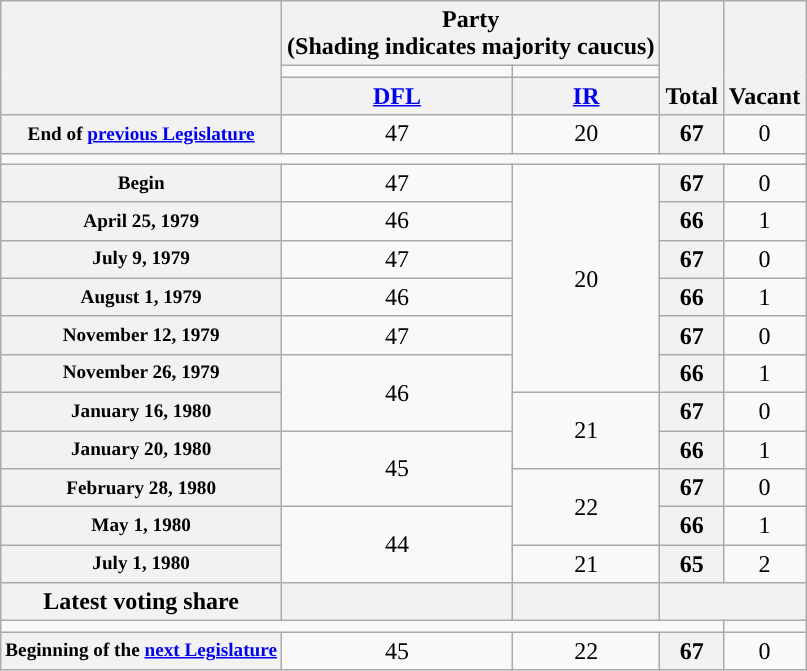<table class=wikitable style="text-align:center">
<tr style="vertical-align:bottom;">
<th rowspan=3></th>
<th colspan=2>Party <div>(Shading indicates majority caucus)</div></th>
<th rowspan=3>Total</th>
<th rowspan=3>Vacant</th>
</tr>
<tr style="height:5px">
<td style="background-color:"></td>
<td style="background-color:"></td>
</tr>
<tr>
<th><a href='#'>DFL</a></th>
<th><a href='#'>IR</a></th>
</tr>
<tr>
<th style="white-space:nowrap; font-size:80%;">End of <a href='#'>previous Legislature</a></th>
<td>47</td>
<td>20</td>
<th>67</th>
<td>0</td>
</tr>
<tr>
<td colspan=5></td>
</tr>
<tr>
<th style="font-size:80%">Begin</th>
<td>47</td>
<td rowspan="6">20</td>
<th>67</th>
<td>0</td>
</tr>
<tr>
<th style="font-size:80%">April 25, 1979 </th>
<td>46</td>
<th>66</th>
<td>1</td>
</tr>
<tr>
<th style="font-size:80%">July 9, 1979 </th>
<td>47</td>
<th>67</th>
<td>0</td>
</tr>
<tr>
<th style="font-size:80%">August 1, 1979 </th>
<td>46</td>
<th>66</th>
<td>1</td>
</tr>
<tr>
<th style="font-size:80%">November 12, 1979 </th>
<td>47</td>
<th>67</th>
<td>0</td>
</tr>
<tr>
<th style="font-size:80%">November 26, 1979 </th>
<td rowspan="2" >46</td>
<th>66</th>
<td>1</td>
</tr>
<tr>
<th style="font-size:80%">January 16, 1980 </th>
<td rowspan="2">21</td>
<th>67</th>
<td>0</td>
</tr>
<tr>
<th style="font-size:80%">January 20, 1980 </th>
<td rowspan="2" >45</td>
<th>66</th>
<td>1</td>
</tr>
<tr>
<th style="font-size:80%">February 28, 1980 </th>
<td rowspan="2">22</td>
<th>67</th>
<td>0</td>
</tr>
<tr>
<th style="font-size:80%">May 1, 1980 </th>
<td rowspan="2" >44</td>
<th>66</th>
<td>1</td>
</tr>
<tr>
<th style="font-size:80%">July 1, 1980 </th>
<td>21</td>
<th>65</th>
<td>2</td>
</tr>
<tr>
<th>Latest voting share</th>
<th></th>
<th></th>
<th colspan=2></th>
</tr>
<tr>
<td colspan=4></td>
</tr>
<tr>
<th style="white-space:nowrap; font-size:80%;">Beginning of the <a href='#'>next Legislature</a></th>
<td>45</td>
<td>22</td>
<th>67</th>
<td>0</td>
</tr>
</table>
